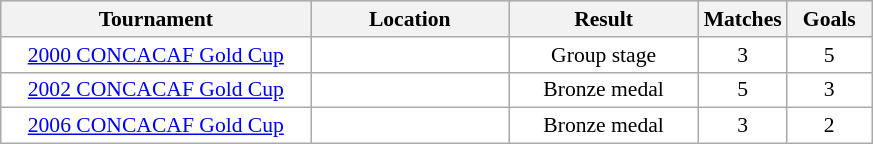<table class="wikitable collapsible sortable" style="font-size:90%; background:#ffffff;">
<tr align=center bgcolor=#DDDDDD style="color:black;">
<th width="200">Tournament</th>
<th width="125">Location</th>
<th width="120">Result</th>
<th width="50">Matches</th>
<th width="50">Goals</th>
</tr>
<tr align=center>
<td><a href='#'>2000 CONCACAF Gold Cup</a></td>
<td></td>
<td>Group stage</td>
<td>3</td>
<td>5</td>
</tr>
<tr align=center>
<td><a href='#'>2002 CONCACAF Gold Cup</a></td>
<td></td>
<td>Bronze medal</td>
<td>5</td>
<td>3</td>
</tr>
<tr align=center>
<td><a href='#'>2006 CONCACAF Gold Cup</a></td>
<td></td>
<td>Bronze medal</td>
<td>3</td>
<td>2</td>
</tr>
</table>
